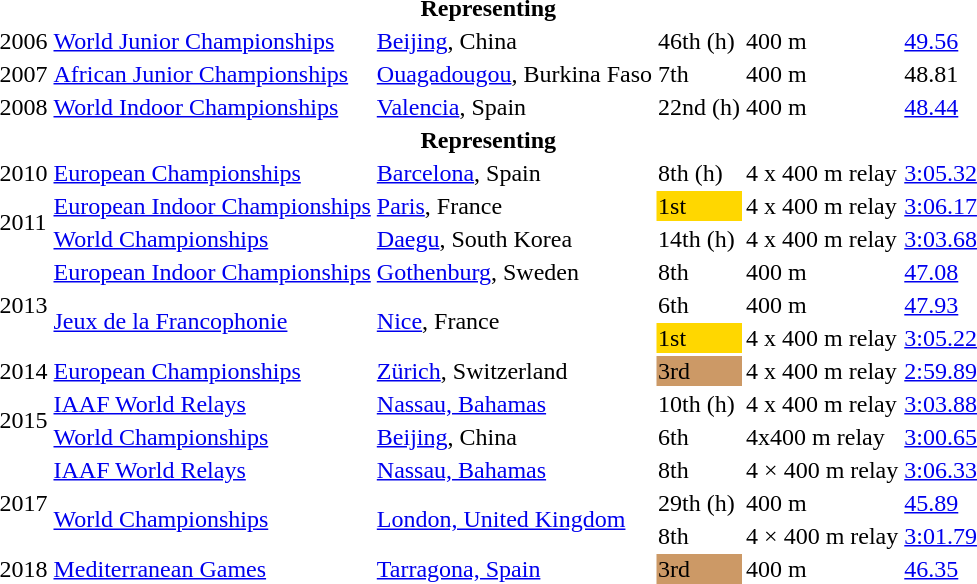<table>
<tr>
<th colspan="6">Representing </th>
</tr>
<tr>
<td>2006</td>
<td><a href='#'>World Junior Championships</a></td>
<td><a href='#'>Beijing</a>, China</td>
<td>46th (h)</td>
<td>400 m</td>
<td><a href='#'>49.56</a></td>
</tr>
<tr>
<td>2007</td>
<td><a href='#'>African Junior Championships</a></td>
<td><a href='#'>Ouagadougou</a>, Burkina Faso</td>
<td>7th</td>
<td>400 m</td>
<td>48.81</td>
</tr>
<tr>
<td>2008</td>
<td><a href='#'>World Indoor Championships</a></td>
<td><a href='#'>Valencia</a>, Spain</td>
<td>22nd (h)</td>
<td>400 m</td>
<td><a href='#'>48.44</a></td>
</tr>
<tr>
<th colspan="6">Representing </th>
</tr>
<tr>
<td>2010</td>
<td><a href='#'>European Championships</a></td>
<td><a href='#'>Barcelona</a>, Spain</td>
<td>8th (h)</td>
<td>4 x 400 m relay</td>
<td><a href='#'>3:05.32</a></td>
</tr>
<tr>
<td rowspan=2>2011</td>
<td><a href='#'>European Indoor Championships</a></td>
<td><a href='#'>Paris</a>, France</td>
<td bgcolor="gold">1st</td>
<td>4 x 400 m relay</td>
<td><a href='#'>3:06.17</a></td>
</tr>
<tr>
<td><a href='#'>World Championships</a></td>
<td><a href='#'>Daegu</a>, South Korea</td>
<td>14th (h)</td>
<td>4 x 400 m relay</td>
<td><a href='#'>3:03.68</a></td>
</tr>
<tr>
<td rowspan=3>2013</td>
<td><a href='#'>European Indoor Championships</a></td>
<td><a href='#'>Gothenburg</a>, Sweden</td>
<td>8th</td>
<td>400 m</td>
<td><a href='#'>47.08</a></td>
</tr>
<tr>
<td rowspan=2><a href='#'>Jeux de la Francophonie</a></td>
<td rowspan=2><a href='#'>Nice</a>, France</td>
<td>6th</td>
<td>400 m</td>
<td><a href='#'>47.93</a></td>
</tr>
<tr>
<td bgcolor=gold>1st</td>
<td>4 x 400 m relay</td>
<td><a href='#'>3:05.22</a></td>
</tr>
<tr>
<td>2014</td>
<td><a href='#'>European Championships</a></td>
<td><a href='#'>Zürich</a>, Switzerland</td>
<td bgcolor=cc9966>3rd</td>
<td>4 x 400 m relay</td>
<td><a href='#'>2:59.89</a></td>
</tr>
<tr>
<td rowspan=2>2015</td>
<td><a href='#'>IAAF World Relays</a></td>
<td><a href='#'>Nassau, Bahamas</a></td>
<td>10th (h)</td>
<td>4 x 400 m relay</td>
<td><a href='#'>3:03.88</a></td>
</tr>
<tr>
<td><a href='#'>World Championships</a></td>
<td><a href='#'>Beijing</a>, China</td>
<td>6th</td>
<td>4x400 m relay</td>
<td><a href='#'>3:00.65</a></td>
</tr>
<tr>
<td rowspan=3>2017</td>
<td><a href='#'>IAAF World Relays</a></td>
<td><a href='#'>Nassau, Bahamas</a></td>
<td>8th</td>
<td>4 × 400 m relay</td>
<td><a href='#'>3:06.33</a></td>
</tr>
<tr>
<td rowspan=2><a href='#'>World Championships</a></td>
<td rowspan=2><a href='#'>London, United Kingdom</a></td>
<td>29th (h)</td>
<td>400 m</td>
<td><a href='#'>45.89</a></td>
</tr>
<tr>
<td>8th</td>
<td>4 × 400 m relay</td>
<td><a href='#'>3:01.79</a></td>
</tr>
<tr>
<td>2018</td>
<td><a href='#'>Mediterranean Games</a></td>
<td><a href='#'>Tarragona, Spain</a></td>
<td bgcolor=cc9966>3rd</td>
<td>400 m</td>
<td><a href='#'>46.35</a></td>
</tr>
</table>
